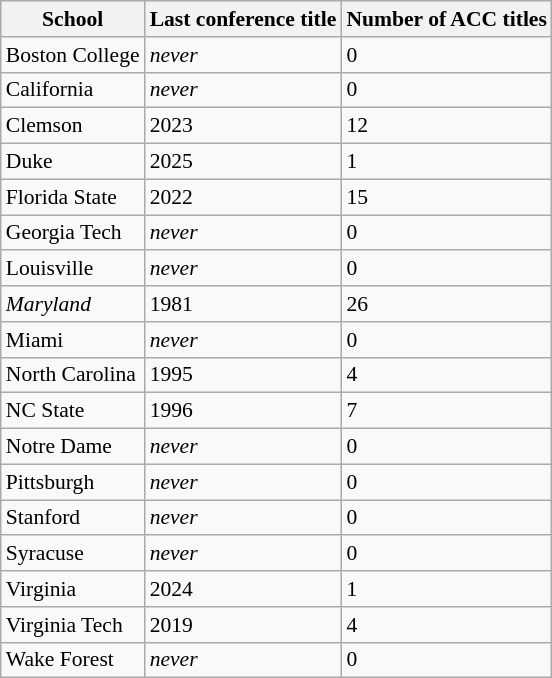<table class="wikitable sortable" style="font-size:90%" align="center">
<tr>
<th>School</th>
<th>Last conference title</th>
<th>Number of ACC titles</th>
</tr>
<tr>
<td>Boston College</td>
<td><em>never</em></td>
<td>0</td>
</tr>
<tr>
<td>California</td>
<td><em>never</em></td>
<td>0</td>
</tr>
<tr>
<td>Clemson</td>
<td>2023</td>
<td>12</td>
</tr>
<tr>
<td>Duke</td>
<td>2025</td>
<td>1</td>
</tr>
<tr>
<td>Florida State</td>
<td>2022</td>
<td>15</td>
</tr>
<tr>
<td>Georgia Tech</td>
<td><em>never</em></td>
<td>0</td>
</tr>
<tr>
<td>Louisville</td>
<td><em>never</em></td>
<td>0</td>
</tr>
<tr>
<td><em>Maryland</em></td>
<td>1981</td>
<td>26</td>
</tr>
<tr>
<td>Miami</td>
<td><em>never</em></td>
<td>0</td>
</tr>
<tr>
<td>North Carolina</td>
<td>1995</td>
<td>4</td>
</tr>
<tr>
<td>NC State</td>
<td>1996</td>
<td>7</td>
</tr>
<tr>
<td>Notre Dame</td>
<td><em>never</em></td>
<td>0</td>
</tr>
<tr>
<td>Pittsburgh</td>
<td><em>never</em></td>
<td>0</td>
</tr>
<tr>
<td>Stanford</td>
<td><em>never</em></td>
<td>0</td>
</tr>
<tr>
<td>Syracuse</td>
<td><em>never</em></td>
<td>0</td>
</tr>
<tr>
<td>Virginia</td>
<td>2024</td>
<td>1</td>
</tr>
<tr>
<td>Virginia Tech</td>
<td>2019</td>
<td>4</td>
</tr>
<tr>
<td>Wake Forest</td>
<td><em>never</em></td>
<td>0</td>
</tr>
</table>
